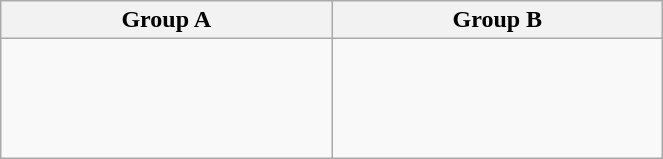<table class="wikitable" style="width:35%;">
<tr>
<th width=50%>Group A</th>
<th width=50%>Group B</th>
</tr>
<tr>
<td valign=top><br><br><br><br></td>
<td valign=top><br><br><br></td>
</tr>
</table>
